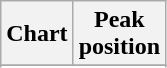<table class="wikitable plainrowheaders sortable" style="text-align:left;">
<tr>
<th>Chart</th>
<th>Peak<br>position</th>
</tr>
<tr>
</tr>
<tr>
</tr>
</table>
